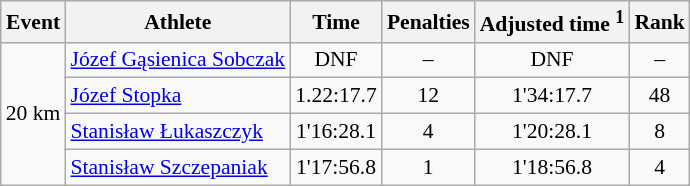<table class="wikitable" style="font-size:90%">
<tr>
<th>Event</th>
<th>Athlete</th>
<th>Time</th>
<th>Penalties</th>
<th>Adjusted time <sup>1</sup></th>
<th>Rank</th>
</tr>
<tr>
<td rowspan="4">20 km</td>
<td><a href='#'>Józef Gąsienica Sobczak</a></td>
<td align="center">DNF</td>
<td align="center">–</td>
<td align="center">DNF</td>
<td align="center">–</td>
</tr>
<tr>
<td><a href='#'>Józef Stopka</a></td>
<td align="center">1.22:17.7</td>
<td align="center">12</td>
<td align="center">1'34:17.7</td>
<td align="center">48</td>
</tr>
<tr>
<td><a href='#'>Stanisław Łukaszczyk</a></td>
<td align="center">1'16:28.1</td>
<td align="center">4</td>
<td align="center">1'20:28.1</td>
<td align="center">8</td>
</tr>
<tr>
<td><a href='#'>Stanisław Szczepaniak</a></td>
<td align="center">1'17:56.8</td>
<td align="center">1</td>
<td align="center">1'18:56.8</td>
<td align="center">4</td>
</tr>
</table>
